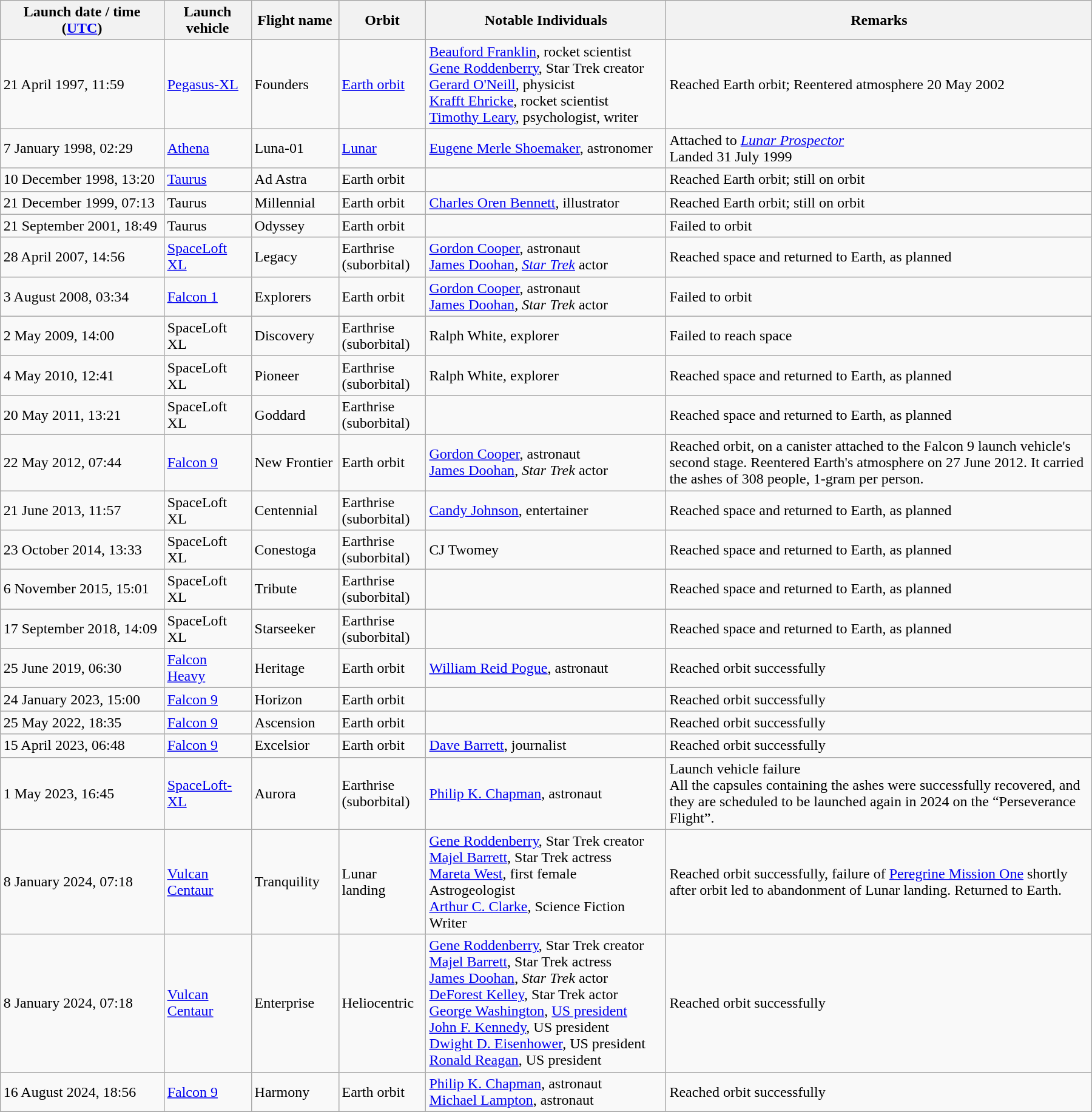<table class="wikitable sortable" style="margin: 1em auto 1em auto;" width="95%">
<tr>
<th style="width:15%;"><strong>Launch date / time (<a href='#'>UTC</a>)</strong></th>
<th style="width:8%;"><strong>Launch vehicle</strong></th>
<th style="width:8%;"><strong>Flight name</strong></th>
<th style="width:8%;"><strong>Orbit</strong></th>
<th style="width:22%;"><strong>Notable Individuals</strong></th>
<th style="width:39%;"><strong>Remarks</strong></th>
</tr>
<tr>
<td style="text-align:left">21 April 1997, 11:59</td>
<td><a href='#'>Pegasus-XL</a></td>
<td>Founders</td>
<td><a href='#'>Earth orbit</a></td>
<td><a href='#'>Beauford Franklin</a>, rocket scientist<br><a href='#'>Gene Roddenberry</a>, Star Trek creator<br><a href='#'>Gerard O'Neill</a>, physicist<br><a href='#'>Krafft Ehricke</a>, rocket scientist<br><a href='#'>Timothy Leary</a>, psychologist, writer</td>
<td>Reached Earth orbit; Reentered atmosphere 20 May 2002</td>
</tr>
<tr>
<td style="text-align:left">7 January 1998, 02:29</td>
<td><a href='#'>Athena</a></td>
<td>Luna-01</td>
<td><a href='#'>Lunar</a></td>
<td><a href='#'>Eugene Merle Shoemaker</a>, astronomer</td>
<td>Attached to <em><a href='#'>Lunar Prospector</a></em><br>Landed 31 July 1999 </td>
</tr>
<tr>
<td style="text-align:left">10 December 1998, 13:20</td>
<td><a href='#'>Taurus</a></td>
<td>Ad Astra</td>
<td>Earth orbit</td>
<td></td>
<td>Reached Earth orbit; still on orbit</td>
</tr>
<tr>
<td style="text-align:left">21 December 1999, 07:13</td>
<td>Taurus</td>
<td>Millennial</td>
<td>Earth orbit</td>
<td><a href='#'>Charles Oren Bennett</a>, illustrator</td>
<td>Reached Earth orbit; still on orbit</td>
</tr>
<tr>
<td style="text-align:left">21 September 2001, 18:49</td>
<td>Taurus</td>
<td>Odyssey</td>
<td>Earth orbit</td>
<td></td>
<td>Failed to orbit</td>
</tr>
<tr>
<td style="text-align:left">28 April 2007, 14:56</td>
<td><a href='#'>SpaceLoft XL</a></td>
<td>Legacy</td>
<td>Earthrise (suborbital)</td>
<td><a href='#'>Gordon Cooper</a>, astronaut<br><a href='#'>James Doohan</a>, <em><a href='#'>Star Trek</a></em> actor</td>
<td>Reached space and returned to Earth, as planned</td>
</tr>
<tr>
<td style="text-align:left">3 August 2008, 03:34</td>
<td><a href='#'>Falcon 1</a></td>
<td>Explorers</td>
<td>Earth orbit</td>
<td><a href='#'>Gordon Cooper</a>, astronaut<br><a href='#'>James Doohan</a>, <em>Star Trek</em> actor</td>
<td>Failed to orbit</td>
</tr>
<tr>
<td style="text-align:left">2 May 2009, 14:00</td>
<td>SpaceLoft XL</td>
<td>Discovery</td>
<td>Earthrise (suborbital)</td>
<td>Ralph White, explorer</td>
<td>Failed to reach space</td>
</tr>
<tr>
<td style="text-align:left">4 May 2010, 12:41</td>
<td>SpaceLoft XL</td>
<td>Pioneer</td>
<td>Earthrise (suborbital)</td>
<td>Ralph White, explorer</td>
<td>Reached space and returned to Earth, as planned</td>
</tr>
<tr>
<td style="text-align:left">20 May 2011, 13:21</td>
<td>SpaceLoft XL</td>
<td>Goddard</td>
<td>Earthrise (suborbital)</td>
<td></td>
<td>Reached space and returned to Earth, as planned</td>
</tr>
<tr>
<td style="text-align:left">22 May 2012, 07:44</td>
<td><a href='#'>Falcon 9</a></td>
<td>New Frontier</td>
<td>Earth orbit</td>
<td><a href='#'>Gordon Cooper</a>, astronaut<br><a href='#'>James Doohan</a>, <em>Star Trek</em> actor</td>
<td>Reached orbit, on a canister attached to the Falcon 9 launch vehicle's second stage. Reentered Earth's atmosphere on 27 June 2012. It carried the ashes of 308 people, 1-gram per person.</td>
</tr>
<tr>
<td style="text-align:left">21 June 2013, 11:57</td>
<td>SpaceLoft XL</td>
<td>Centennial</td>
<td>Earthrise (suborbital)</td>
<td><a href='#'>Candy Johnson</a>, entertainer</td>
<td>Reached space and returned to Earth, as planned</td>
</tr>
<tr>
<td style="text-align:left">23 October 2014, 13:33</td>
<td>SpaceLoft XL</td>
<td>Conestoga</td>
<td>Earthrise (suborbital)</td>
<td>CJ Twomey</td>
<td>Reached space and returned to Earth, as planned</td>
</tr>
<tr>
<td style="text-align:left">6 November 2015, 15:01</td>
<td>SpaceLoft XL</td>
<td>Tribute</td>
<td>Earthrise (suborbital)</td>
<td></td>
<td>Reached space and returned to Earth, as planned</td>
</tr>
<tr>
<td style="text-align:left">17 September 2018, 14:09</td>
<td>SpaceLoft XL</td>
<td>Starseeker</td>
<td>Earthrise (suborbital)</td>
<td></td>
<td>Reached space and returned to Earth, as planned</td>
</tr>
<tr>
<td style="text-align:left">25 June 2019, 06:30</td>
<td><a href='#'>Falcon Heavy</a></td>
<td>Heritage</td>
<td>Earth orbit</td>
<td><a href='#'>William Reid Pogue</a>, astronaut </td>
<td>Reached orbit successfully</td>
</tr>
<tr>
<td style="text-align:left">24 January 2023, 15:00</td>
<td><a href='#'>Falcon 9</a></td>
<td>Horizon</td>
<td>Earth orbit</td>
<td></td>
<td>Reached orbit successfully</td>
</tr>
<tr>
<td style="text-align:left">25 May 2022, 18:35</td>
<td><a href='#'>Falcon 9</a></td>
<td>Ascension</td>
<td>Earth orbit</td>
<td></td>
<td>Reached orbit successfully</td>
</tr>
<tr>
<td style="text-align:left">15 April 2023, 06:48</td>
<td><a href='#'>Falcon 9</a></td>
<td>Excelsior</td>
<td>Earth orbit</td>
<td><a href='#'>Dave Barrett</a>, journalist</td>
<td>Reached orbit successfully</td>
</tr>
<tr>
<td style="text-align:left">1 May 2023, 16:45</td>
<td><a href='#'>SpaceLoft-XL</a></td>
<td>Aurora</td>
<td>Earthrise (suborbital)</td>
<td><a href='#'>Philip K. Chapman</a>, astronaut</td>
<td>Launch vehicle failure<br>All the capsules containing the ashes were successfully recovered, and they are scheduled to be launched again in 2024 on the “Perseverance Flight”.</td>
</tr>
<tr>
<td>8 January 2024, 07:18</td>
<td><a href='#'>Vulcan Centaur</a></td>
<td>Tranquility</td>
<td>Lunar landing</td>
<td><a href='#'>Gene Roddenberry</a>, Star Trek creator<br><a href='#'>Majel Barrett</a>, Star Trek actress<br><a href='#'>Mareta West</a>, first female Astrogeologist<br><a href='#'>Arthur C. Clarke</a>, Science Fiction Writer</td>
<td>Reached orbit successfully, failure of <a href='#'>Peregrine Mission One</a> shortly after orbit led to abandonment of Lunar landing. Returned to Earth.</td>
</tr>
<tr>
<td>8 January 2024, 07:18</td>
<td><a href='#'>Vulcan Centaur</a></td>
<td>Enterprise</td>
<td>Heliocentric</td>
<td><a href='#'>Gene Roddenberry</a>, Star Trek creator<br><a href='#'>Majel Barrett</a>, Star Trek actress<br><a href='#'>James Doohan</a>, <em>Star Trek</em> actor<br><a href='#'>DeForest Kelley</a>, Star Trek actor<br><a href='#'>George Washington</a>, <a href='#'>US president</a><br><a href='#'>John F. Kennedy</a>, US president<br><a href='#'>Dwight D. Eisenhower</a>, US president<br><a href='#'>Ronald Reagan</a>, US president</td>
<td>Reached orbit successfully</td>
</tr>
<tr>
<td>16 August 2024, 18:56</td>
<td><a href='#'>Falcon 9</a></td>
<td>Harmony</td>
<td>Earth orbit</td>
<td><a href='#'>Philip K. Chapman</a>, astronaut<br><a href='#'>Michael Lampton</a>, astronaut</td>
<td>Reached orbit successfully</td>
</tr>
<tr>
</tr>
</table>
